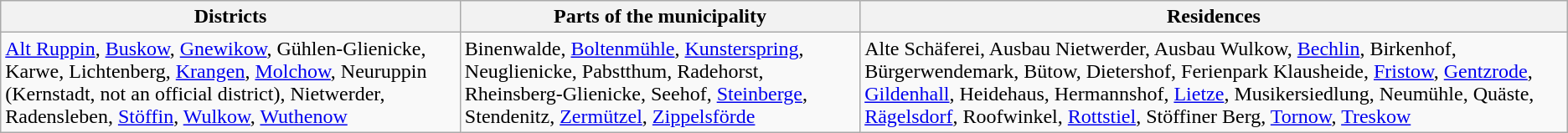<table class="wikitable toptextcells">
<tr>
<th>Districts</th>
<th>Parts of the municipality</th>
<th>Residences</th>
</tr>
<tr>
<td><a href='#'>Alt Ruppin</a>, <a href='#'>Buskow</a>, <a href='#'>Gnewikow</a>, Gühlen-Glienicke, Karwe, Lichtenberg, <a href='#'>Krangen</a>, <a href='#'>Molchow</a>, Neuruppin (Kernstadt, not an official district), Nietwerder, Radensleben, <a href='#'>Stöffin</a>, <a href='#'>Wulkow</a>, <a href='#'>Wuthenow</a></td>
<td>Binenwalde, <a href='#'>Boltenmühle</a>, <a href='#'>Kunsterspring</a>, Neuglienicke, Pabstthum, Radehorst, Rheinsberg-Glienicke, Seehof, <a href='#'>Steinberge</a>, Stendenitz, <a href='#'>Zermützel</a>, <a href='#'>Zippelsförde</a></td>
<td>Alte Schäferei, Ausbau Nietwerder, Ausbau Wulkow, <a href='#'>Bechlin</a>, Birkenhof, Bürgerwendemark, Bütow, Dietershof, Ferienpark Klausheide, <a href='#'>Fristow</a>, <a href='#'>Gentzrode</a>, <a href='#'>Gildenhall</a>, Heidehaus, Hermannshof, <a href='#'>Lietze</a>, Musikersiedlung, Neumühle, Quäste, <a href='#'>Rägelsdorf</a>, Roofwinkel, <a href='#'>Rottstiel</a>, Stöffiner Berg, <a href='#'>Tornow</a>, <a href='#'>Treskow</a></td>
</tr>
</table>
